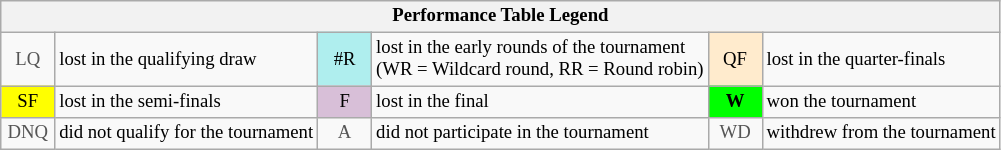<table class="wikitable" style="font-size:78%;">
<tr>
<th colspan="6">Performance Table Legend</th>
</tr>
<tr>
<td align="center" style="color:#555555;" width="30">LQ</td>
<td>lost in the qualifying draw</td>
<td align="center" style="background:#afeeee;">#R</td>
<td>lost in the early rounds of the tournament<br>(WR = Wildcard round, RR = Round robin)</td>
<td align="center" style="background:#ffebcd;">QF</td>
<td>lost in the quarter-finals</td>
</tr>
<tr>
<td align="center" style="background:yellow;">SF</td>
<td>lost in the semi-finals</td>
<td align="center" style="background:#D8BFD8;">F</td>
<td>lost in the final</td>
<td align="center" style="background:#00ff00;"><strong>W</strong></td>
<td>won the tournament</td>
</tr>
<tr>
<td align="center" style="color:#555555;" width="30">DNQ</td>
<td>did not qualify for the tournament</td>
<td align="center" style="color:#555555;" width="30">A</td>
<td>did not participate in the tournament</td>
<td align="center" style="color:#555555;" width="30">WD</td>
<td>withdrew from the tournament</td>
</tr>
</table>
